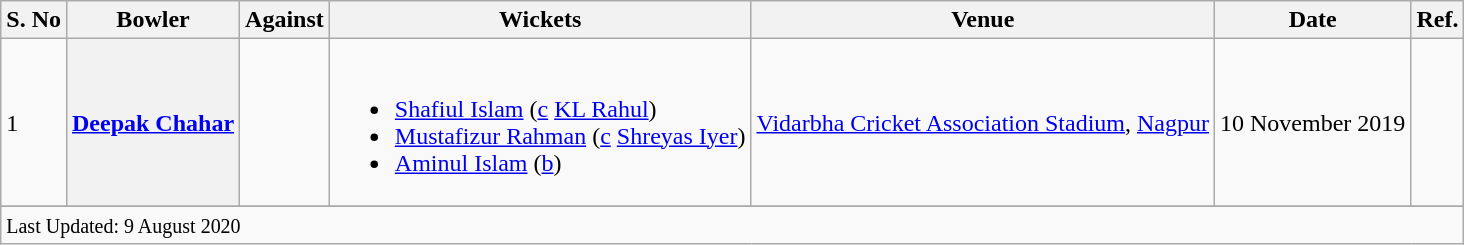<table class="wikitable sortable" border="1">
<tr>
<th>S. No</th>
<th>Bowler</th>
<th>Against</th>
<th class="unsortable">Wickets</th>
<th>Venue</th>
<th>Date</th>
<th>Ref.</th>
</tr>
<tr>
<td>1</td>
<th scope="row" style="text-align:center;"><a href='#'>Deepak Chahar</a></th>
<td></td>
<td><br><ul><li><a href='#'>Shafiul Islam</a> (<a href='#'>c</a> <a href='#'>KL Rahul</a>)</li><li><a href='#'>Mustafizur Rahman</a> (<a href='#'>c</a> <a href='#'>Shreyas Iyer</a>)</li><li><a href='#'>Aminul Islam</a> (<a href='#'>b</a>)</li></ul></td>
<td> <a href='#'>Vidarbha Cricket Association Stadium</a>, <a href='#'>Nagpur</a></td>
<td>10 November 2019</td>
<td></td>
</tr>
<tr>
</tr>
<tr class=sortbottom>
<td colspan=8><small>Last Updated: 9 August 2020</small></td>
</tr>
</table>
